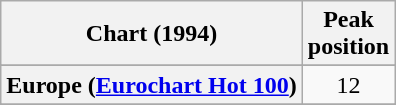<table class="wikitable sortable plainrowheaders" style="text-align:center">
<tr>
<th>Chart (1994)</th>
<th>Peak<br>position</th>
</tr>
<tr>
</tr>
<tr>
</tr>
<tr>
<th scope="row">Europe (<a href='#'>Eurochart Hot 100</a>)</th>
<td>12</td>
</tr>
<tr>
</tr>
<tr>
</tr>
<tr>
</tr>
<tr>
</tr>
</table>
